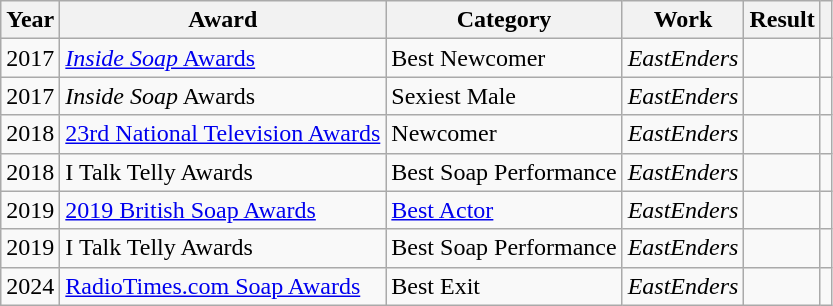<table class="wikitable sortable">
<tr>
<th>Year</th>
<th>Award</th>
<th>Category</th>
<th>Work</th>
<th>Result</th>
<th scope=col class=unsortable></th>
</tr>
<tr>
<td>2017</td>
<td><a href='#'><em>Inside Soap</em> Awards</a></td>
<td>Best Newcomer</td>
<td><em>EastEnders</em></td>
<td></td>
<td align="center"></td>
</tr>
<tr>
<td>2017</td>
<td><em>Inside Soap</em> Awards</td>
<td>Sexiest Male</td>
<td><em>EastEnders</em></td>
<td></td>
<td align="center"></td>
</tr>
<tr>
<td>2018</td>
<td><a href='#'>23rd National Television Awards</a></td>
<td>Newcomer</td>
<td><em>EastEnders</em></td>
<td></td>
<td align="center"></td>
</tr>
<tr>
<td>2018</td>
<td>I Talk Telly Awards</td>
<td>Best Soap Performance</td>
<td><em>EastEnders</em></td>
<td></td>
<td align="center"></td>
</tr>
<tr>
<td>2019</td>
<td><a href='#'>2019 British Soap Awards</a></td>
<td><a href='#'>Best Actor</a></td>
<td><em>EastEnders</em></td>
<td></td>
<td align="center"></td>
</tr>
<tr>
<td>2019</td>
<td>I Talk Telly Awards</td>
<td>Best Soap Performance</td>
<td><em>EastEnders</em></td>
<td></td>
<td align="center"></td>
</tr>
<tr>
<td>2024</td>
<td><a href='#'>RadioTimes.com Soap Awards</a></td>
<td>Best Exit</td>
<td><em>EastEnders</em></td>
<td></td>
<td align="center"></td>
</tr>
</table>
